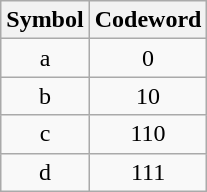<table class="wikitable" style="text-align:center; position: relative; left: 1in;" |>
<tr>
<th>Symbol</th>
<th>Codeword</th>
</tr>
<tr>
<td>a</td>
<td>0</td>
</tr>
<tr>
<td>b</td>
<td>10</td>
</tr>
<tr>
<td>c</td>
<td>110</td>
</tr>
<tr>
<td>d</td>
<td>111</td>
</tr>
</table>
